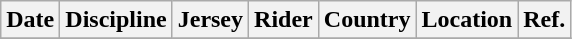<table class="wikitable sortable">
<tr>
<th>Date</th>
<th>Discipline</th>
<th>Jersey</th>
<th>Rider</th>
<th>Country</th>
<th>Location</th>
<th class="unsortable">Ref.</th>
</tr>
<tr>
</tr>
</table>
